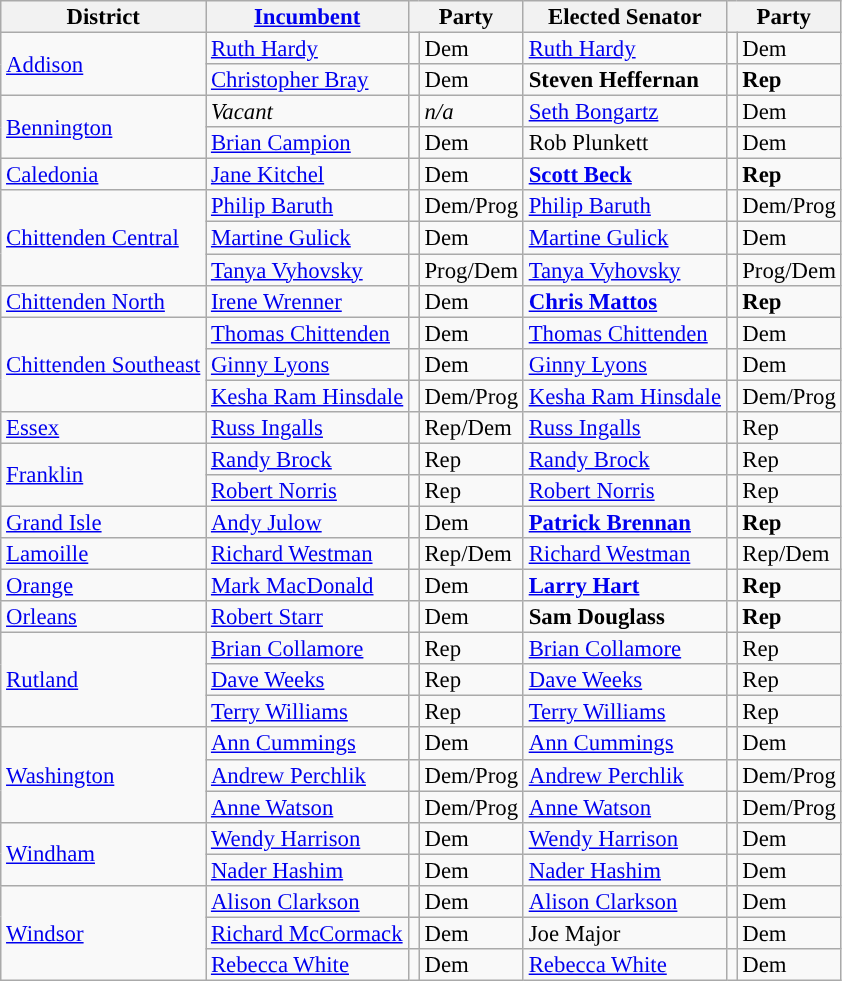<table class=wikitable style="font-size:95%;line-height:14px;">
<tr>
<th>District</th>
<th><a href='#'>Incumbent</a></th>
<th colspan=2>Party</th>
<th class="unsortable">Elected Senator</th>
<th colspan=2>Party</th>
</tr>
<tr>
<td rowspan=2><a href='#'>Addison</a></td>
<td><a href='#'>Ruth Hardy</a></td>
<td style="background:"></td>
<td>Dem</td>
<td><a href='#'>Ruth Hardy</a></td>
<td style="background:"></td>
<td>Dem</td>
</tr>
<tr>
<td><a href='#'>Christopher Bray</a></td>
<td style="background:"></td>
<td>Dem</td>
<td><strong>Steven Heffernan</strong></td>
<td style="background:"></td>
<td><strong>Rep</strong></td>
</tr>
<tr>
<td rowspan=2><a href='#'>Bennington</a></td>
<td><em>Vacant</em></td>
<td></td>
<td><em>n/a</em></td>
<td><a href='#'>Seth Bongartz</a></td>
<td style="background:"></td>
<td>Dem</td>
</tr>
<tr>
<td><a href='#'>Brian Campion</a></td>
<td style="background:"></td>
<td>Dem</td>
<td>Rob Plunkett</td>
<td style="background:"></td>
<td>Dem</td>
</tr>
<tr>
<td><a href='#'>Caledonia</a></td>
<td><a href='#'>Jane Kitchel</a></td>
<td style="background:"></td>
<td>Dem</td>
<td><strong><a href='#'>Scott Beck</a></strong></td>
<td style="background:"></td>
<td><strong>Rep</strong></td>
</tr>
<tr>
<td rowspan=3><a href='#'>Chittenden Central</a></td>
<td><a href='#'>Philip Baruth</a></td>
<td style="background:"></td>
<td>Dem/Prog</td>
<td><a href='#'>Philip Baruth</a></td>
<td style="background:"></td>
<td>Dem/Prog</td>
</tr>
<tr>
<td><a href='#'>Martine Gulick</a></td>
<td style="background:"></td>
<td>Dem</td>
<td><a href='#'>Martine Gulick</a></td>
<td style="background:"></td>
<td>Dem</td>
</tr>
<tr>
<td><a href='#'>Tanya Vyhovsky</a></td>
<td style="background:"></td>
<td>Prog/Dem</td>
<td><a href='#'>Tanya Vyhovsky</a></td>
<td style="background:"></td>
<td>Prog/Dem</td>
</tr>
<tr>
<td><a href='#'>Chittenden North</a></td>
<td><a href='#'>Irene Wrenner</a></td>
<td style="background:"></td>
<td>Dem</td>
<td><strong><a href='#'>Chris Mattos</a></strong></td>
<td style="background:"></td>
<td><strong>Rep</strong></td>
</tr>
<tr>
<td rowspan=3><a href='#'>Chittenden Southeast</a></td>
<td><a href='#'>Thomas Chittenden</a></td>
<td style="background:"></td>
<td>Dem</td>
<td><a href='#'>Thomas Chittenden</a></td>
<td style="background:"></td>
<td>Dem</td>
</tr>
<tr>
<td><a href='#'>Ginny Lyons</a></td>
<td style="background:"></td>
<td>Dem</td>
<td><a href='#'>Ginny Lyons</a></td>
<td style="background:"></td>
<td>Dem</td>
</tr>
<tr>
<td><a href='#'>Kesha Ram Hinsdale</a></td>
<td style="background:"></td>
<td>Dem/Prog</td>
<td><a href='#'>Kesha Ram Hinsdale</a></td>
<td style="background:"></td>
<td>Dem/Prog</td>
</tr>
<tr>
<td><a href='#'>Essex</a></td>
<td><a href='#'>Russ Ingalls</a></td>
<td style="background:"></td>
<td>Rep/Dem</td>
<td><a href='#'>Russ Ingalls</a></td>
<td style="background:"></td>
<td>Rep</td>
</tr>
<tr>
<td rowspan=2><a href='#'>Franklin</a></td>
<td><a href='#'>Randy Brock</a></td>
<td style="background:"></td>
<td>Rep</td>
<td><a href='#'>Randy Brock</a></td>
<td style="background:"></td>
<td>Rep</td>
</tr>
<tr>
<td><a href='#'>Robert Norris</a></td>
<td style="background:"></td>
<td>Rep</td>
<td><a href='#'>Robert Norris</a></td>
<td style="background:"></td>
<td>Rep</td>
</tr>
<tr>
<td><a href='#'>Grand Isle</a></td>
<td><a href='#'>Andy Julow</a></td>
<td style="background:"></td>
<td>Dem</td>
<td><strong><a href='#'>Patrick Brennan</a></strong></td>
<td style="background:"></td>
<td><strong>Rep</strong></td>
</tr>
<tr>
<td><a href='#'>Lamoille</a></td>
<td><a href='#'>Richard Westman</a></td>
<td style="background:"></td>
<td>Rep/Dem</td>
<td><a href='#'>Richard Westman</a></td>
<td style="background:"></td>
<td>Rep/Dem</td>
</tr>
<tr>
<td><a href='#'>Orange</a></td>
<td><a href='#'>Mark MacDonald</a></td>
<td style="background:"></td>
<td>Dem</td>
<td><strong><a href='#'>Larry Hart</a></strong></td>
<td style="background:"></td>
<td><strong>Rep</strong></td>
</tr>
<tr>
<td><a href='#'>Orleans</a></td>
<td><a href='#'>Robert Starr</a></td>
<td style="background:"></td>
<td>Dem</td>
<td><strong>Sam Douglass</strong></td>
<td style="background:"></td>
<td><strong>Rep</strong></td>
</tr>
<tr>
<td rowspan=3><a href='#'>Rutland</a></td>
<td><a href='#'>Brian Collamore</a></td>
<td style="background:"></td>
<td>Rep</td>
<td><a href='#'>Brian Collamore</a></td>
<td style="background:"></td>
<td>Rep</td>
</tr>
<tr>
<td><a href='#'>Dave Weeks</a></td>
<td style="background:"></td>
<td>Rep</td>
<td><a href='#'>Dave Weeks</a></td>
<td style="background:"></td>
<td>Rep</td>
</tr>
<tr>
<td><a href='#'>Terry Williams</a></td>
<td style="background:"></td>
<td>Rep</td>
<td><a href='#'>Terry Williams</a></td>
<td style="background:"></td>
<td>Rep</td>
</tr>
<tr>
<td rowspan=3><a href='#'>Washington</a></td>
<td><a href='#'>Ann Cummings</a></td>
<td style="background:"></td>
<td>Dem</td>
<td><a href='#'>Ann Cummings</a></td>
<td style="background:"></td>
<td>Dem</td>
</tr>
<tr>
<td><a href='#'>Andrew Perchlik</a></td>
<td style="background:"></td>
<td>Dem/Prog</td>
<td><a href='#'>Andrew Perchlik</a></td>
<td style="background:"></td>
<td>Dem/Prog</td>
</tr>
<tr>
<td><a href='#'>Anne Watson</a></td>
<td style="background:"></td>
<td>Dem/Prog</td>
<td><a href='#'>Anne Watson</a></td>
<td style="background:"></td>
<td>Dem/Prog</td>
</tr>
<tr>
<td rowspan=2><a href='#'>Windham</a></td>
<td><a href='#'>Wendy Harrison</a></td>
<td style="background:"></td>
<td>Dem</td>
<td><a href='#'>Wendy Harrison</a></td>
<td style="background:"></td>
<td>Dem</td>
</tr>
<tr>
<td><a href='#'>Nader Hashim</a></td>
<td style="background:"></td>
<td>Dem</td>
<td><a href='#'>Nader Hashim</a></td>
<td style="background:"></td>
<td>Dem</td>
</tr>
<tr>
<td rowspan=3><a href='#'>Windsor</a></td>
<td><a href='#'>Alison Clarkson</a></td>
<td style="background:"></td>
<td>Dem</td>
<td><a href='#'>Alison Clarkson</a></td>
<td style="background:"></td>
<td>Dem</td>
</tr>
<tr>
<td><a href='#'>Richard McCormack</a></td>
<td style="background:"></td>
<td>Dem</td>
<td>Joe Major</td>
<td style="background:"></td>
<td>Dem</td>
</tr>
<tr>
<td><a href='#'>Rebecca White</a></td>
<td style="background:"></td>
<td>Dem</td>
<td><a href='#'>Rebecca White</a></td>
<td style="background:"></td>
<td>Dem</td>
</tr>
</table>
